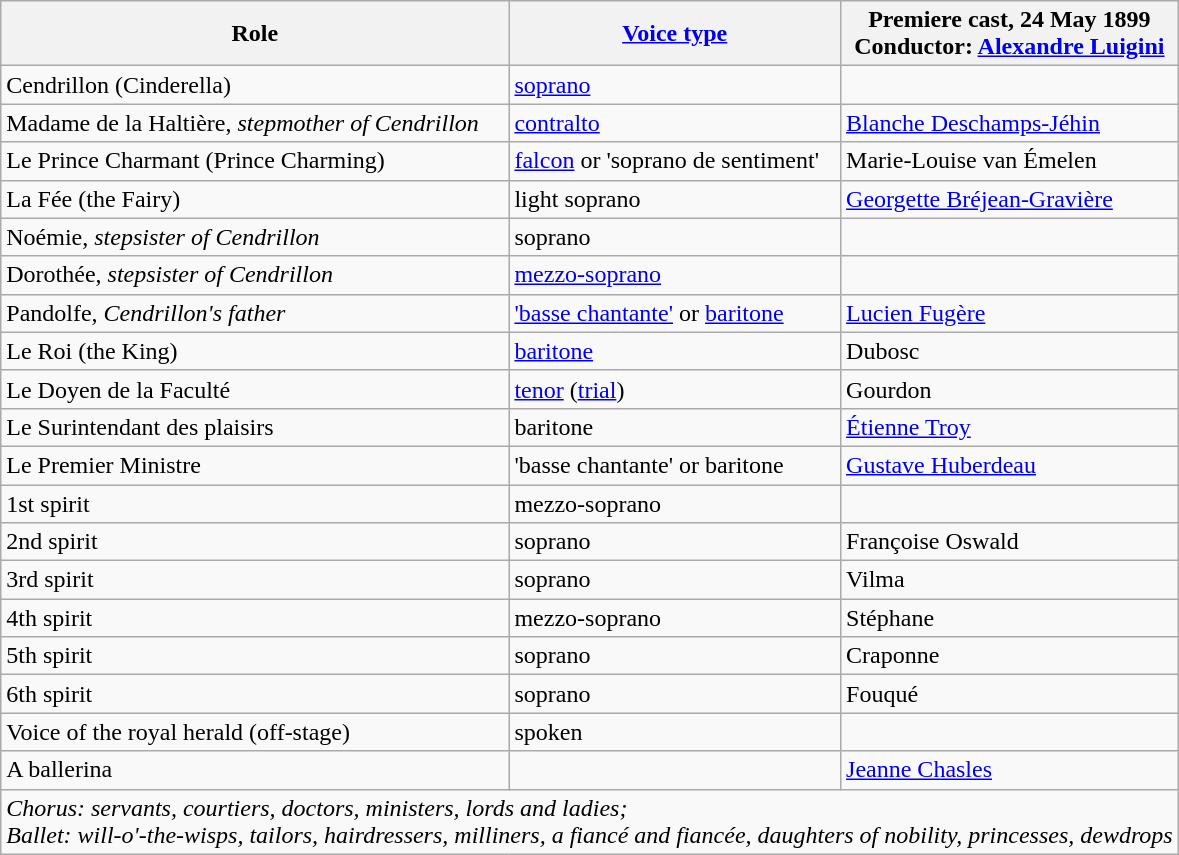<table class="wikitable">
<tr>
<th>Role</th>
<th><a href='#'>Voice type</a></th>
<th>Premiere cast, 24 May 1899<br>Conductor: <a href='#'>Alexandre Luigini</a></th>
</tr>
<tr>
<td>Cendrillon (Cinderella)</td>
<td><a href='#'>soprano</a></td>
<td></td>
</tr>
<tr>
<td>Madame de la Haltière, <em>stepmother of Cendrillon</em></td>
<td><a href='#'>contralto</a></td>
<td><a href='#'>Blanche Deschamps-Jéhin</a></td>
</tr>
<tr>
<td>Le Prince Charmant (Prince Charming)</td>
<td><a href='#'>falcon</a> or 'soprano de sentiment'</td>
<td>Marie-Louise van Émelen</td>
</tr>
<tr>
<td>La Fée (the Fairy)</td>
<td>light soprano</td>
<td><a href='#'>Georgette Bréjean-Gravière</a></td>
</tr>
<tr>
<td>Noémie, <em>stepsister of Cendrillon</em></td>
<td>soprano</td>
<td></td>
</tr>
<tr>
<td>Dorothée, <em>stepsister of Cendrillon</em></td>
<td><a href='#'>mezzo-soprano</a></td>
<td></td>
</tr>
<tr>
<td>Pandolfe, <em>Cendrillon's father</em></td>
<td><a href='#'>'basse chantante'</a> or <a href='#'>baritone</a></td>
<td><a href='#'>Lucien Fugère</a></td>
</tr>
<tr>
<td>Le Roi (the King)</td>
<td><a href='#'>baritone</a></td>
<td>Dubosc</td>
</tr>
<tr>
<td>Le Doyen de la Faculté</td>
<td><a href='#'>tenor</a> (<a href='#'>trial</a>)</td>
<td>Gourdon</td>
</tr>
<tr>
<td>Le Surintendant des plaisirs</td>
<td>baritone</td>
<td><a href='#'>Étienne Troy</a></td>
</tr>
<tr>
<td>Le Premier Ministre</td>
<td>'basse chantante' or baritone</td>
<td><a href='#'>Gustave Huberdeau</a></td>
</tr>
<tr>
<td>1st spirit</td>
<td>mezzo-soprano</td>
<td></td>
</tr>
<tr>
<td>2nd spirit</td>
<td>soprano</td>
<td>Françoise Oswald</td>
</tr>
<tr>
<td>3rd spirit</td>
<td>soprano</td>
<td>Vilma</td>
</tr>
<tr>
<td>4th spirit</td>
<td>mezzo-soprano</td>
<td>Stéphane</td>
</tr>
<tr>
<td>5th spirit</td>
<td>soprano</td>
<td>Craponne</td>
</tr>
<tr>
<td>6th spirit</td>
<td>soprano</td>
<td>Fouqué</td>
</tr>
<tr>
<td>Voice of the royal herald (off-stage)</td>
<td>spoken</td>
<td></td>
</tr>
<tr>
<td>A ballerina</td>
<td></td>
<td><a href='#'>Jeanne Chasles</a></td>
</tr>
<tr>
<td colspan="3"><em>Chorus: servants, courtiers, doctors, ministers, lords and ladies;<br>Ballet: will-o'-the-wisps, tailors, hairdressers, milliners, a fiancé and fiancée, daughters of nobility, princesses, dewdrops</em></td>
</tr>
</table>
